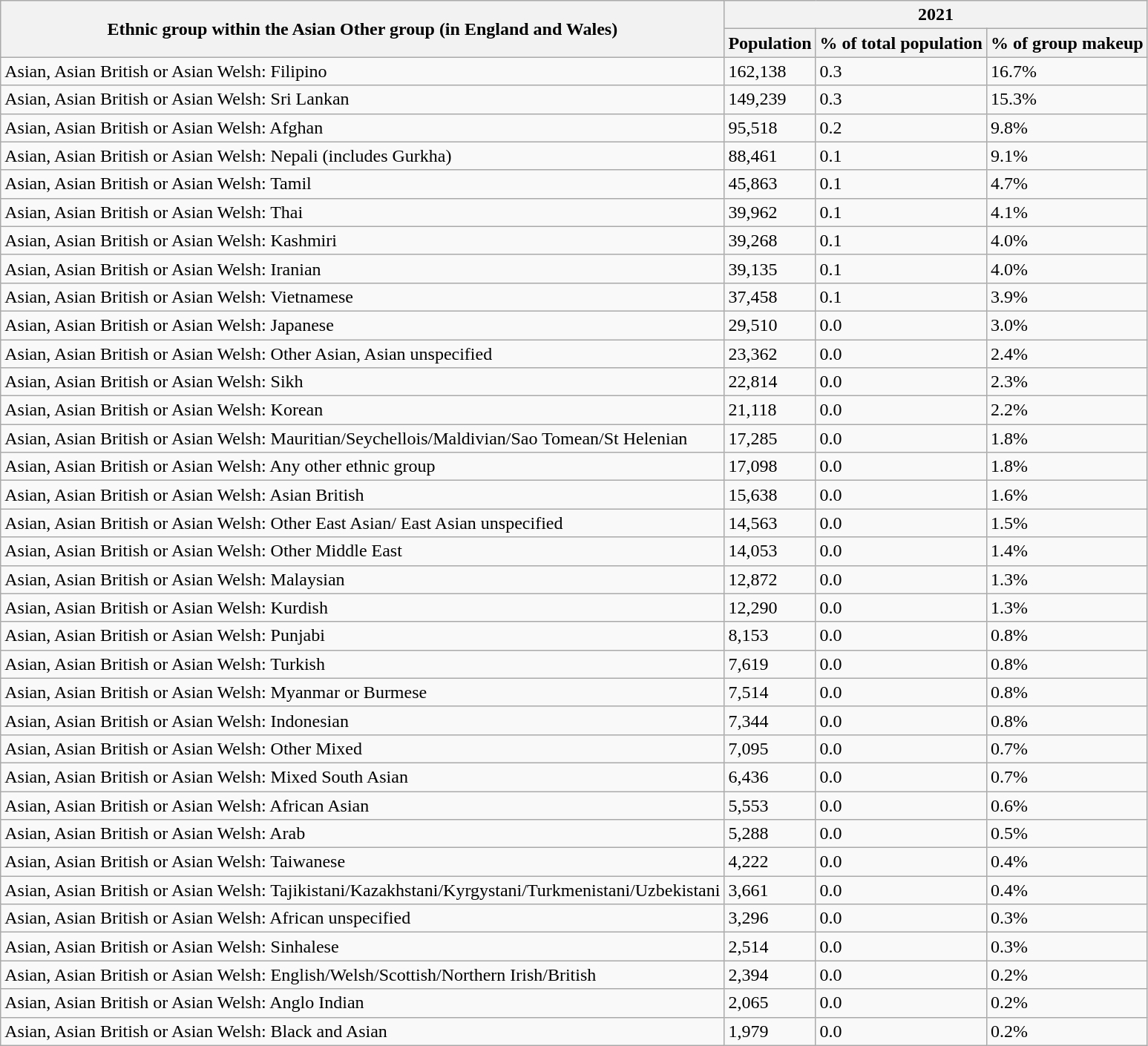<table class="wikitable sortable mw-collapsible mw-collapsed">
<tr>
<th rowspan="2">Ethnic group within the Asian Other group (in England and Wales)</th>
<th colspan="3">2021</th>
</tr>
<tr>
<th>Population</th>
<th>% of total population</th>
<th>% of group makeup</th>
</tr>
<tr>
<td>Asian, Asian British or Asian Welsh: Filipino</td>
<td>162,138</td>
<td>0.3</td>
<td>16.7%</td>
</tr>
<tr>
<td>Asian, Asian British or Asian Welsh: Sri Lankan</td>
<td>149,239</td>
<td>0.3</td>
<td>15.3%</td>
</tr>
<tr>
<td>Asian, Asian British or Asian Welsh: Afghan</td>
<td>95,518</td>
<td>0.2</td>
<td>9.8%</td>
</tr>
<tr>
<td>Asian, Asian British or Asian Welsh: Nepali (includes Gurkha)</td>
<td>88,461</td>
<td>0.1</td>
<td>9.1%</td>
</tr>
<tr>
<td>Asian, Asian British or Asian Welsh: Tamil</td>
<td>45,863</td>
<td>0.1</td>
<td>4.7%</td>
</tr>
<tr>
<td>Asian, Asian British or Asian Welsh: Thai</td>
<td>39,962</td>
<td>0.1</td>
<td>4.1%</td>
</tr>
<tr>
<td>Asian, Asian British or Asian Welsh: Kashmiri</td>
<td>39,268</td>
<td>0.1</td>
<td>4.0%</td>
</tr>
<tr>
<td>Asian, Asian British or Asian Welsh: Iranian</td>
<td>39,135</td>
<td>0.1</td>
<td>4.0%</td>
</tr>
<tr>
<td>Asian, Asian British or Asian Welsh: Vietnamese</td>
<td>37,458</td>
<td>0.1</td>
<td>3.9%</td>
</tr>
<tr>
<td>Asian, Asian British or Asian Welsh: Japanese</td>
<td>29,510</td>
<td>0.0</td>
<td>3.0%</td>
</tr>
<tr>
<td>Asian, Asian British or Asian Welsh: Other Asian, Asian unspecified</td>
<td>23,362</td>
<td>0.0</td>
<td>2.4%</td>
</tr>
<tr>
<td>Asian, Asian British or Asian Welsh: Sikh</td>
<td>22,814</td>
<td>0.0</td>
<td>2.3%</td>
</tr>
<tr>
<td>Asian, Asian British or Asian Welsh: Korean</td>
<td>21,118</td>
<td>0.0</td>
<td>2.2%</td>
</tr>
<tr>
<td>Asian, Asian British or Asian Welsh: Mauritian/Seychellois/Maldivian/Sao Tomean/St Helenian</td>
<td>17,285</td>
<td>0.0</td>
<td>1.8%</td>
</tr>
<tr>
<td>Asian, Asian British or Asian Welsh: Any other ethnic group</td>
<td>17,098</td>
<td>0.0</td>
<td>1.8%</td>
</tr>
<tr>
<td>Asian, Asian British or Asian Welsh: Asian British</td>
<td>15,638</td>
<td>0.0</td>
<td>1.6%</td>
</tr>
<tr>
<td>Asian, Asian British or Asian Welsh: Other East Asian/ East Asian unspecified</td>
<td>14,563</td>
<td>0.0</td>
<td>1.5%</td>
</tr>
<tr>
<td>Asian, Asian British or Asian Welsh: Other Middle East</td>
<td>14,053</td>
<td>0.0</td>
<td>1.4%</td>
</tr>
<tr>
<td>Asian, Asian British or Asian Welsh: Malaysian</td>
<td>12,872</td>
<td>0.0</td>
<td>1.3%</td>
</tr>
<tr>
<td>Asian, Asian British or Asian Welsh: Kurdish</td>
<td>12,290</td>
<td>0.0</td>
<td>1.3%</td>
</tr>
<tr>
<td>Asian, Asian British or Asian Welsh: Punjabi</td>
<td>8,153</td>
<td>0.0</td>
<td>0.8%</td>
</tr>
<tr>
<td>Asian, Asian British or Asian Welsh: Turkish</td>
<td>7,619</td>
<td>0.0</td>
<td>0.8%</td>
</tr>
<tr>
<td>Asian, Asian British or Asian Welsh: Myanmar or Burmese</td>
<td>7,514</td>
<td>0.0</td>
<td>0.8%</td>
</tr>
<tr>
<td>Asian, Asian British or Asian Welsh: Indonesian</td>
<td>7,344</td>
<td>0.0</td>
<td>0.8%</td>
</tr>
<tr>
<td>Asian, Asian British or Asian Welsh: Other Mixed</td>
<td>7,095</td>
<td>0.0</td>
<td>0.7%</td>
</tr>
<tr>
<td>Asian, Asian British or Asian Welsh: Mixed South Asian</td>
<td>6,436</td>
<td>0.0</td>
<td>0.7%</td>
</tr>
<tr>
<td>Asian, Asian British or Asian Welsh: African Asian</td>
<td>5,553</td>
<td>0.0</td>
<td>0.6%</td>
</tr>
<tr>
<td>Asian, Asian British or Asian Welsh: Arab</td>
<td>5,288</td>
<td>0.0</td>
<td>0.5%</td>
</tr>
<tr>
<td>Asian, Asian British or Asian Welsh: Taiwanese</td>
<td>4,222</td>
<td>0.0</td>
<td>0.4%</td>
</tr>
<tr>
<td>Asian, Asian British or Asian Welsh: Tajikistani/Kazakhstani/Kyrgystani/Turkmenistani/Uzbekistani</td>
<td>3,661</td>
<td>0.0</td>
<td>0.4%</td>
</tr>
<tr>
<td>Asian, Asian British or Asian Welsh: African unspecified</td>
<td>3,296</td>
<td>0.0</td>
<td>0.3%</td>
</tr>
<tr>
<td>Asian, Asian British or Asian Welsh: Sinhalese</td>
<td>2,514</td>
<td>0.0</td>
<td>0.3%</td>
</tr>
<tr>
<td>Asian, Asian British or Asian Welsh: English/Welsh/Scottish/Northern Irish/British</td>
<td>2,394</td>
<td>0.0</td>
<td>0.2%</td>
</tr>
<tr>
<td>Asian, Asian British or Asian Welsh: Anglo Indian</td>
<td>2,065</td>
<td>0.0</td>
<td>0.2%</td>
</tr>
<tr>
<td>Asian, Asian British or Asian Welsh: Black and Asian</td>
<td>1,979</td>
<td>0.0</td>
<td>0.2%</td>
</tr>
</table>
